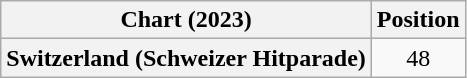<table class="wikitable plainrowheaders" style="text-align:center">
<tr>
<th scope="col">Chart (2023)</th>
<th scope="col">Position</th>
</tr>
<tr>
<th scope="row">Switzerland (Schweizer Hitparade)</th>
<td>48</td>
</tr>
</table>
